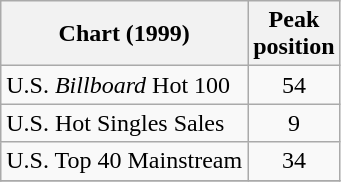<table class="wikitable">
<tr>
<th align="center">Chart (1999)</th>
<th align="center">Peak<br>position</th>
</tr>
<tr>
<td align="left">U.S. <em>Billboard</em> Hot 100</td>
<td align="center">54</td>
</tr>
<tr>
<td align="left">U.S. Hot Singles Sales</td>
<td align="center">9</td>
</tr>
<tr>
<td align="left">U.S. Top 40 Mainstream</td>
<td align="center">34</td>
</tr>
<tr>
</tr>
</table>
